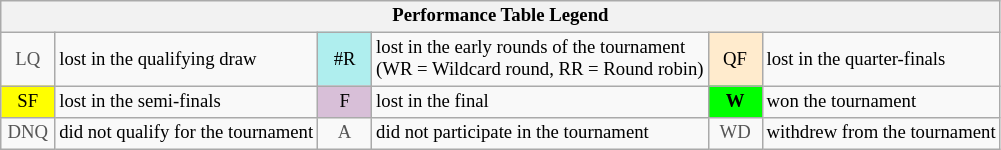<table class="wikitable" style="font-size:78%;">
<tr>
<th colspan="6">Performance Table Legend</th>
</tr>
<tr>
<td align="center" style="color:#555555;" width="30">LQ</td>
<td>lost in the qualifying draw</td>
<td align="center" style="background:#afeeee;">#R</td>
<td>lost in the early rounds of the tournament<br>(WR = Wildcard round, RR = Round robin)</td>
<td align="center" style="background:#ffebcd;">QF</td>
<td>lost in the quarter-finals</td>
</tr>
<tr>
<td align="center" style="background:yellow;">SF</td>
<td>lost in the semi-finals</td>
<td align="center" style="background:#D8BFD8;">F</td>
<td>lost in the final</td>
<td align="center" style="background:#00ff00;"><strong>W</strong></td>
<td>won the tournament</td>
</tr>
<tr>
<td align="center" style="color:#555555;" width="30">DNQ</td>
<td>did not qualify for the tournament</td>
<td align="center" style="color:#555555;" width="30">A</td>
<td>did not participate in the tournament</td>
<td align="center" style="color:#555555;" width="30">WD</td>
<td>withdrew from the tournament</td>
</tr>
</table>
